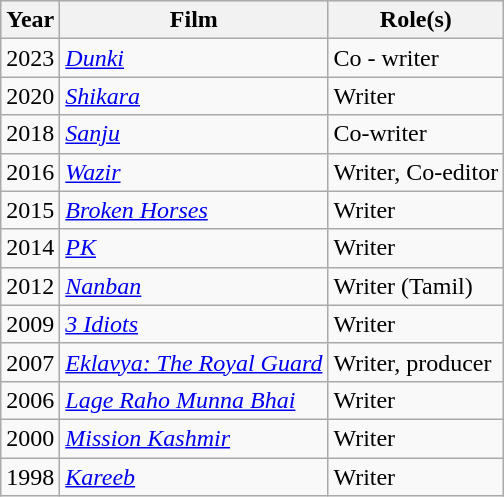<table class="wikitable">
<tr style="background:#d1e4fd;">
<th>Year</th>
<th>Film</th>
<th>Role(s)</th>
</tr>
<tr>
<td>2023</td>
<td><em><a href='#'>Dunki</a></em></td>
<td>Co - writer</td>
</tr>
<tr>
<td>2020</td>
<td><em><a href='#'>Shikara</a></em></td>
<td>Writer</td>
</tr>
<tr>
<td>2018</td>
<td><em><a href='#'>Sanju</a></em></td>
<td>Co-writer</td>
</tr>
<tr>
<td>2016</td>
<td><em><a href='#'>Wazir</a></em></td>
<td>Writer, Co-editor</td>
</tr>
<tr>
<td>2015</td>
<td><em><a href='#'>Broken Horses</a></em></td>
<td>Writer</td>
</tr>
<tr>
<td>2014</td>
<td><em><a href='#'>PK</a></em></td>
<td>Writer</td>
</tr>
<tr>
<td>2012</td>
<td><em><a href='#'>Nanban</a></em></td>
<td>Writer (Tamil)</td>
</tr>
<tr>
<td>2009</td>
<td><em><a href='#'>3 Idiots</a></em></td>
<td>Writer</td>
</tr>
<tr>
<td>2007</td>
<td><em><a href='#'>Eklavya: The Royal Guard</a></em></td>
<td>Writer, producer</td>
</tr>
<tr>
<td>2006</td>
<td><em><a href='#'>Lage Raho Munna Bhai</a></em></td>
<td>Writer</td>
</tr>
<tr>
<td>2000</td>
<td><em><a href='#'>Mission Kashmir</a></em></td>
<td>Writer</td>
</tr>
<tr>
<td>1998</td>
<td><em><a href='#'>Kareeb</a></em></td>
<td>Writer</td>
</tr>
</table>
